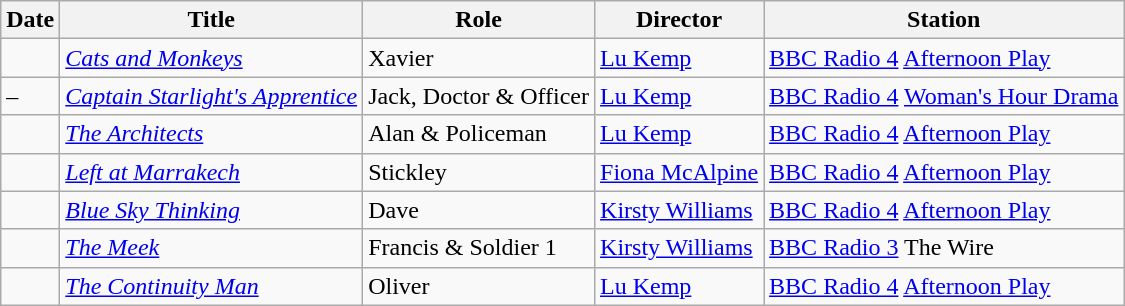<table class="wikitable sortable">
<tr>
<th>Date</th>
<th>Title</th>
<th>Role</th>
<th>Director</th>
<th>Station</th>
</tr>
<tr>
<td></td>
<td><em><a href='#'>Cats and Monkeys</a></em></td>
<td>Xavier</td>
<td><a href='#'>Lu Kemp</a></td>
<td><a href='#'>BBC Radio 4</a> <a href='#'>Afternoon Play</a></td>
</tr>
<tr>
<td> – </td>
<td><em><a href='#'>Captain Starlight's Apprentice</a></em></td>
<td>Jack, Doctor & Officer</td>
<td><a href='#'>Lu Kemp</a></td>
<td><a href='#'>BBC Radio 4</a> <a href='#'>Woman's Hour Drama</a></td>
</tr>
<tr>
<td></td>
<td><em><a href='#'>The Architects</a></em></td>
<td>Alan & Policeman</td>
<td><a href='#'>Lu Kemp</a></td>
<td><a href='#'>BBC Radio 4</a> <a href='#'>Afternoon Play</a></td>
</tr>
<tr>
<td></td>
<td><em><a href='#'>Left at Marrakech</a></em></td>
<td>Stickley</td>
<td><a href='#'>Fiona McAlpine</a></td>
<td><a href='#'>BBC Radio 4</a> <a href='#'>Afternoon Play</a></td>
</tr>
<tr>
<td></td>
<td><em><a href='#'>Blue Sky Thinking</a></em></td>
<td>Dave</td>
<td><a href='#'>Kirsty Williams</a></td>
<td><a href='#'>BBC Radio 4</a> <a href='#'>Afternoon Play</a></td>
</tr>
<tr>
<td></td>
<td><em><a href='#'>The Meek</a></em></td>
<td>Francis & Soldier 1</td>
<td><a href='#'>Kirsty Williams</a></td>
<td><a href='#'>BBC Radio 3</a> The Wire</td>
</tr>
<tr>
<td></td>
<td><em><a href='#'>The Continuity Man</a></em></td>
<td>Oliver</td>
<td><a href='#'>Lu Kemp</a></td>
<td><a href='#'>BBC Radio 4</a> <a href='#'>Afternoon Play</a></td>
</tr>
</table>
